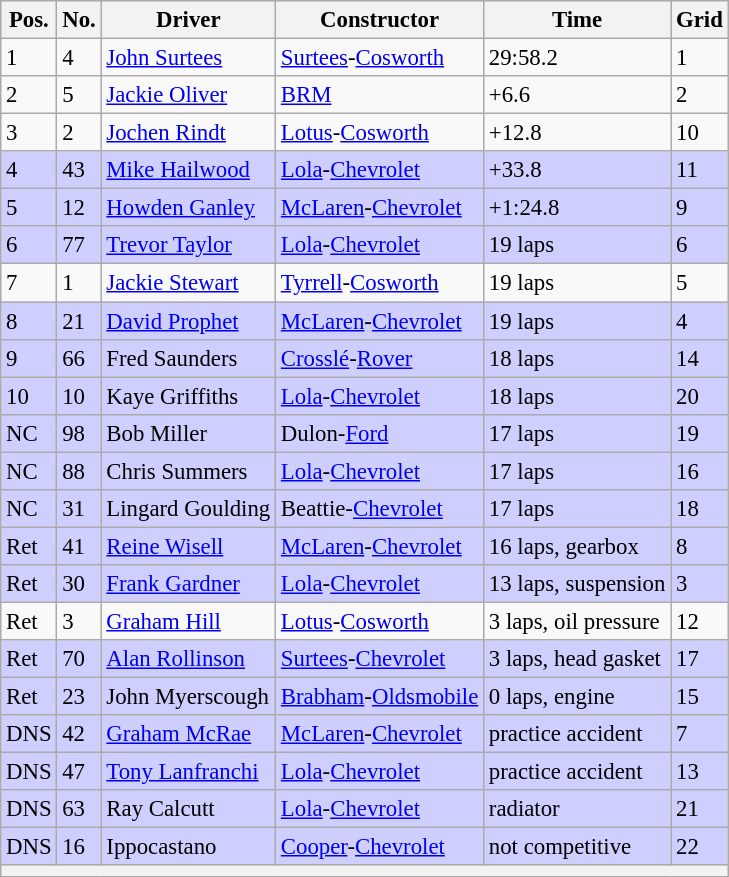<table class="wikitable" style="font-size: 95%;">
<tr>
<th>Pos.</th>
<th>No.</th>
<th>Driver</th>
<th>Constructor</th>
<th>Time</th>
<th>Grid</th>
</tr>
<tr>
<td>1</td>
<td>4</td>
<td> <a href='#'>John Surtees</a></td>
<td><a href='#'>Surtees</a>-<a href='#'>Cosworth</a></td>
<td>29:58.2</td>
<td>1</td>
</tr>
<tr>
<td>2</td>
<td>5</td>
<td> <a href='#'>Jackie Oliver</a></td>
<td><a href='#'>BRM</a></td>
<td>+6.6</td>
<td>2</td>
</tr>
<tr>
<td>3</td>
<td>2</td>
<td> <a href='#'>Jochen Rindt</a></td>
<td><a href='#'>Lotus</a>-<a href='#'>Cosworth</a></td>
<td>+12.8</td>
<td>10</td>
</tr>
<tr style="background-color: #CFCFFF">
<td>4</td>
<td>43</td>
<td> <a href='#'>Mike Hailwood</a></td>
<td><a href='#'>Lola</a>-<a href='#'>Chevrolet</a></td>
<td>+33.8</td>
<td>11</td>
</tr>
<tr style="background-color: #CFCFFF">
<td>5</td>
<td>12</td>
<td> <a href='#'>Howden Ganley</a></td>
<td><a href='#'>McLaren</a>-<a href='#'>Chevrolet</a></td>
<td>+1:24.8</td>
<td>9</td>
</tr>
<tr style="background-color: #CFCFFF">
<td>6</td>
<td>77</td>
<td> <a href='#'>Trevor Taylor</a></td>
<td><a href='#'>Lola</a>-<a href='#'>Chevrolet</a></td>
<td>19 laps</td>
<td>6</td>
</tr>
<tr>
<td>7</td>
<td>1</td>
<td> <a href='#'>Jackie Stewart</a></td>
<td><a href='#'>Tyrrell</a>-<a href='#'>Cosworth</a></td>
<td>19 laps</td>
<td>5</td>
</tr>
<tr style="background-color: #CFCFFF">
<td>8</td>
<td>21</td>
<td> <a href='#'>David Prophet</a></td>
<td><a href='#'>McLaren</a>-<a href='#'>Chevrolet</a></td>
<td>19 laps</td>
<td>4</td>
</tr>
<tr style="background-color: #CFCFFF">
<td>9</td>
<td>66</td>
<td> Fred Saunders</td>
<td><a href='#'>Crosslé</a>-<a href='#'>Rover</a></td>
<td>18 laps</td>
<td>14</td>
</tr>
<tr style="background-color: #CFCFFF">
<td>10</td>
<td>10</td>
<td> Kaye Griffiths</td>
<td><a href='#'>Lola</a>-<a href='#'>Chevrolet</a></td>
<td>18 laps</td>
<td>20</td>
</tr>
<tr style="background-color: #CFCFFF">
<td>NC</td>
<td>98</td>
<td> Bob Miller</td>
<td>Dulon-<a href='#'>Ford</a></td>
<td>17 laps</td>
<td>19</td>
</tr>
<tr style="background-color: #CFCFFF">
<td>NC</td>
<td>88</td>
<td> Chris Summers</td>
<td><a href='#'>Lola</a>-<a href='#'>Chevrolet</a></td>
<td>17 laps</td>
<td>16</td>
</tr>
<tr style="background-color: #CFCFFF">
<td>NC</td>
<td>31</td>
<td> Lingard Goulding</td>
<td>Beattie-<a href='#'>Chevrolet</a></td>
<td>17 laps</td>
<td>18</td>
</tr>
<tr style="background-color: #CFCFFF">
<td>Ret</td>
<td>41</td>
<td> <a href='#'>Reine Wisell</a></td>
<td><a href='#'>McLaren</a>-<a href='#'>Chevrolet</a></td>
<td>16 laps, gearbox</td>
<td>8</td>
</tr>
<tr style="background-color: #CFCFFF">
<td>Ret</td>
<td>30</td>
<td> <a href='#'>Frank Gardner</a></td>
<td><a href='#'>Lola</a>-<a href='#'>Chevrolet</a></td>
<td>13 laps, suspension</td>
<td>3</td>
</tr>
<tr>
<td>Ret</td>
<td>3</td>
<td> <a href='#'>Graham Hill</a></td>
<td><a href='#'>Lotus</a>-<a href='#'>Cosworth</a></td>
<td>3 laps, oil pressure</td>
<td>12</td>
</tr>
<tr style="background-color: #CFCFFF">
<td>Ret</td>
<td>70</td>
<td> <a href='#'>Alan Rollinson</a></td>
<td><a href='#'>Surtees</a>-<a href='#'>Chevrolet</a></td>
<td>3 laps, head gasket</td>
<td>17</td>
</tr>
<tr style="background-color: #CFCFFF">
<td>Ret</td>
<td>23</td>
<td> John Myerscough</td>
<td><a href='#'>Brabham</a>-<a href='#'>Oldsmobile</a></td>
<td>0 laps, engine</td>
<td>15</td>
</tr>
<tr style="background-color: #CFCFFF">
<td>DNS</td>
<td>42</td>
<td> <a href='#'>Graham McRae</a></td>
<td><a href='#'>McLaren</a>-<a href='#'>Chevrolet</a></td>
<td>practice accident</td>
<td>7</td>
</tr>
<tr style="background-color: #CFCFFF">
<td>DNS</td>
<td>47</td>
<td> <a href='#'>Tony Lanfranchi</a></td>
<td><a href='#'>Lola</a>-<a href='#'>Chevrolet</a></td>
<td>practice accident</td>
<td>13</td>
</tr>
<tr style="background-color: #CFCFFF">
<td>DNS</td>
<td>63</td>
<td> Ray Calcutt</td>
<td><a href='#'>Lola</a>-<a href='#'>Chevrolet</a></td>
<td>radiator</td>
<td>21</td>
</tr>
<tr style="background-color: #CFCFFF">
<td>DNS</td>
<td>16</td>
<td> Ippocastano</td>
<td><a href='#'>Cooper</a>-<a href='#'>Chevrolet</a></td>
<td>not competitive</td>
<td>22</td>
</tr>
<tr>
<th colspan="6"></th>
</tr>
</table>
